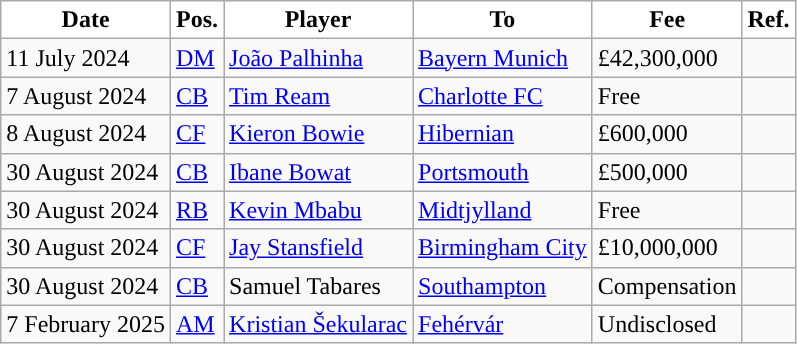<table class="wikitable plainrowheaders sortable">
<tr>
<th style="background:white;color:black; ">Date</th>
<th style="background:white;color:black; ">Pos.</th>
<th style="background:white;color:black; ">Player</th>
<th style="background:white;color:black; ">To</th>
<th style="background:white;color:black; ">Fee</th>
<th style="background:white;color:black; ">Ref.</th>
</tr>
<tr>
<td>11 July 2024</td>
<td><a href='#'>DM</a></td>
<td> <a href='#'>João Palhinha</a></td>
<td> <a href='#'>Bayern Munich</a></td>
<td>£42,300,000</td>
<td></td>
</tr>
<tr>
<td>7 August 2024</td>
<td><a href='#'>CB</a></td>
<td> <a href='#'>Tim Ream</a></td>
<td> <a href='#'>Charlotte FC</a></td>
<td>Free</td>
<td></td>
</tr>
<tr>
<td>8 August 2024</td>
<td><a href='#'>CF</a></td>
<td> <a href='#'>Kieron Bowie</a></td>
<td> <a href='#'>Hibernian</a></td>
<td>£600,000</td>
<td></td>
</tr>
<tr>
<td>30 August 2024</td>
<td><a href='#'>CB</a></td>
<td> <a href='#'>Ibane Bowat</a></td>
<td> <a href='#'>Portsmouth</a></td>
<td>£500,000</td>
<td></td>
</tr>
<tr>
<td>30 August 2024</td>
<td><a href='#'>RB</a></td>
<td> <a href='#'>Kevin Mbabu</a></td>
<td> <a href='#'>Midtjylland</a></td>
<td>Free</td>
<td></td>
</tr>
<tr>
<td>30 August 2024</td>
<td><a href='#'>CF</a></td>
<td> <a href='#'>Jay Stansfield</a></td>
<td> <a href='#'>Birmingham City</a></td>
<td>£10,000,000</td>
<td></td>
</tr>
<tr>
<td>30 August 2024</td>
<td><a href='#'>CB</a></td>
<td> Samuel Tabares</td>
<td> <a href='#'>Southampton</a></td>
<td>Compensation</td>
<td></td>
</tr>
<tr>
<td>7 February 2025</td>
<td><a href='#'>AM</a></td>
<td> <a href='#'>Kristian Šekularac</a></td>
<td> <a href='#'>Fehérvár</a></td>
<td>Undisclosed</td>
<td></td>
</tr>
</table>
